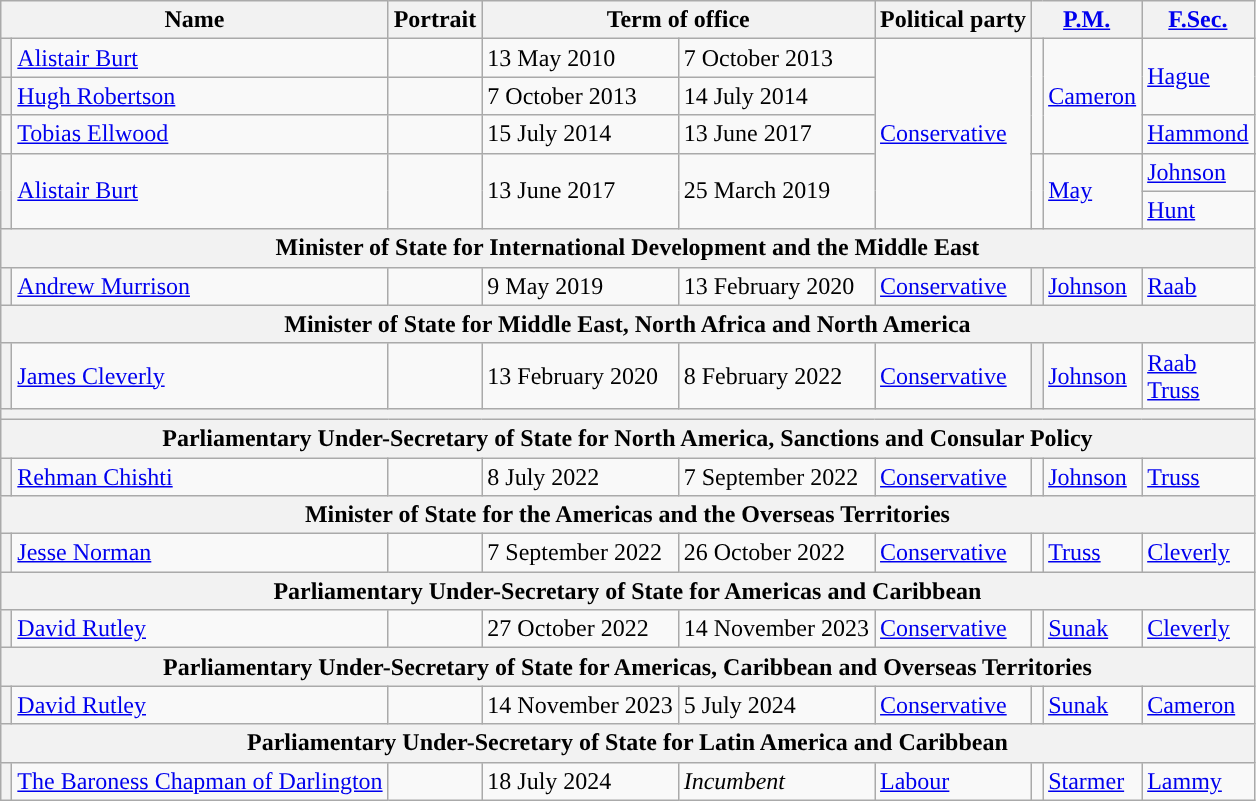<table class="wikitable">
<tr>
<th colspan="2">Name</th>
<th>Portrait</th>
<th colspan="2">Term of office</th>
<th>Political party</th>
<th colspan="2"><a href='#'>P.M.</a></th>
<th><a href='#'>F.Sec.</a></th>
</tr>
<tr>
<th style="background-color: "></th>
<td><a href='#'>Alistair Burt</a></td>
<td></td>
<td>13 May 2010</td>
<td>7 October 2013</td>
<td rowspan="6"><a href='#'>Conservative</a></td>
<td rowspan="3" style="background-color: "></td>
<td rowspan="3"><a href='#'>Cameron</a></td>
<td rowspan="2"><a href='#'>Hague</a></td>
</tr>
<tr>
<th style="background-color: "></th>
<td><a href='#'>Hugh Robertson</a></td>
<td></td>
<td>7 October 2013</td>
<td>14 July 2014</td>
</tr>
<tr>
<td rowspan="2" style="background-color: "></td>
<td rowspan="2"><a href='#'>Tobias Ellwood</a></td>
<td rowspan="2"></td>
<td rowspan="2">15 July 2014</td>
<td rowspan="2">13 June 2017</td>
<td><a href='#'>Hammond</a></td>
</tr>
<tr>
<td rowspan="3" style="background-color: "></td>
<td rowspan="3"><a href='#'>May</a></td>
<td rowspan="2"><a href='#'>Johnson</a></td>
</tr>
<tr>
<th rowspan="2" style="background-color: "></th>
<td rowspan="2"><a href='#'>Alistair Burt</a></td>
<td rowspan="2"></td>
<td rowspan="2">13 June 2017</td>
<td rowspan="2">25 March 2019</td>
</tr>
<tr>
<td><a href='#'>Hunt</a></td>
</tr>
<tr>
<th colspan="9">Minister of State for International Development and the Middle East</th>
</tr>
<tr>
<th style="background-color: "></th>
<td><a href='#'>Andrew Murrison</a></td>
<td></td>
<td>9 May 2019</td>
<td>13 February 2020</td>
<td><a href='#'>Conservative</a></td>
<th style="background-color: "></th>
<td><a href='#'>Johnson</a></td>
<td><a href='#'>Raab</a></td>
</tr>
<tr>
<th colspan="9">Minister of State for Middle East, North Africa and North America</th>
</tr>
<tr>
<th style="background-color: "></th>
<td><a href='#'>James Cleverly</a></td>
<td></td>
<td>13 February 2020</td>
<td>8 February 2022</td>
<td><a href='#'>Conservative</a></td>
<th style="background-color: "></th>
<td><a href='#'>Johnson</a></td>
<td><a href='#'>Raab</a><br><a href='#'>Truss</a></td>
</tr>
<tr>
<th colspan="9"></th>
</tr>
<tr>
<th colspan="9">Parliamentary Under-Secretary of State for North America, Sanctions and Consular Policy<br></th>
</tr>
<tr>
<th style="background-color: "></th>
<td><a href='#'>Rehman Chishti</a></td>
<td></td>
<td>8 July 2022</td>
<td>7 September 2022</td>
<td><a href='#'>Conservative</a></td>
<td style="background-color: "></td>
<td><a href='#'>Johnson</a></td>
<td><a href='#'>Truss</a></td>
</tr>
<tr>
<th colspan="9">Minister of State for the Americas and the Overseas Territories</th>
</tr>
<tr>
<th style="background-color: "></th>
<td><a href='#'>Jesse Norman</a></td>
<td></td>
<td>7 September 2022</td>
<td>26 October 2022</td>
<td><a href='#'>Conservative</a></td>
<td style="background-color: "></td>
<td><a href='#'>Truss</a></td>
<td><a href='#'>Cleverly</a></td>
</tr>
<tr>
<th colspan="9">Parliamentary Under-Secretary of State for Americas and Caribbean</th>
</tr>
<tr>
<th style="background-color: "></th>
<td><a href='#'>David Rutley</a></td>
<td></td>
<td>27 October 2022</td>
<td>14 November 2023</td>
<td><a href='#'>Conservative</a></td>
<td style="background-color: "></td>
<td><a href='#'>Sunak</a></td>
<td><a href='#'>Cleverly</a></td>
</tr>
<tr>
<th colspan="9">Parliamentary Under-Secretary of State for Americas, Caribbean and Overseas Territories</th>
</tr>
<tr>
<th style="background-color: "></th>
<td><a href='#'>David Rutley</a></td>
<td></td>
<td>14 November 2023</td>
<td>5 July 2024</td>
<td><a href='#'>Conservative</a></td>
<td style="background-color: "></td>
<td><a href='#'>Sunak</a></td>
<td><a href='#'>Cameron</a></td>
</tr>
<tr>
<th colspan="9">Parliamentary Under-Secretary of State for Latin America and Caribbean</th>
</tr>
<tr>
<th style="background-color: "></th>
<td><a href='#'>The Baroness Chapman of Darlington</a></td>
<td></td>
<td>18 July 2024</td>
<td><em>Incumbent</em></td>
<td><a href='#'>Labour</a></td>
<td style="background-color: "></td>
<td><a href='#'>Starmer</a></td>
<td><a href='#'>Lammy</a></td>
</tr>
</table>
